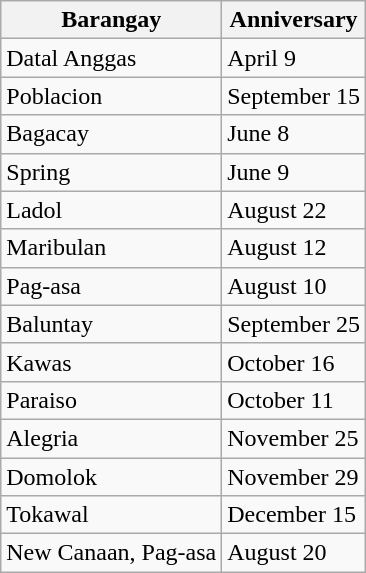<table class="wikitable">
<tr>
<th>Barangay</th>
<th>Anniversary</th>
</tr>
<tr>
<td>Datal Anggas</td>
<td>April 9</td>
</tr>
<tr>
<td>Poblacion</td>
<td>September 15</td>
</tr>
<tr>
<td>Bagacay</td>
<td>June 8</td>
</tr>
<tr>
<td>Spring</td>
<td>June 9</td>
</tr>
<tr>
<td>Ladol</td>
<td>August 22</td>
</tr>
<tr>
<td>Maribulan</td>
<td>August 12</td>
</tr>
<tr>
<td>Pag-asa</td>
<td>August 10</td>
</tr>
<tr>
<td>Baluntay</td>
<td>September 25</td>
</tr>
<tr>
<td>Kawas</td>
<td>October 16</td>
</tr>
<tr>
<td>Paraiso</td>
<td>October 11</td>
</tr>
<tr>
<td>Alegria</td>
<td>November 25</td>
</tr>
<tr>
<td>Domolok</td>
<td>November 29</td>
</tr>
<tr>
<td>Tokawal</td>
<td>December 15</td>
</tr>
<tr>
<td>New Canaan, Pag-asa</td>
<td>August 20</td>
</tr>
</table>
